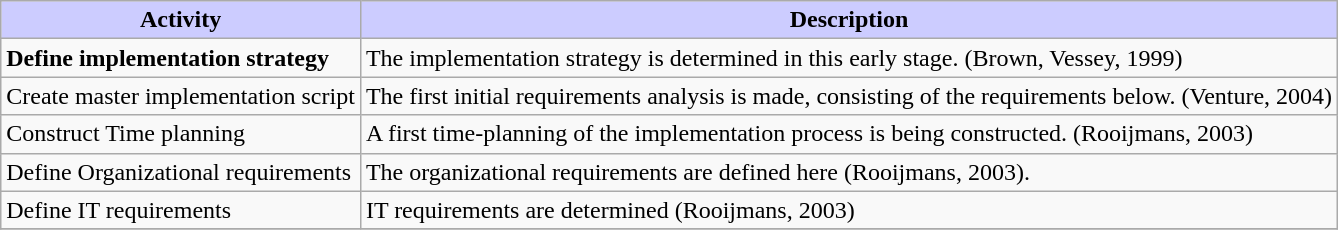<table class="wikitable">
<tr>
<th style="background-color: #ccccff">Activity</th>
<th style="background-color: #ccccff">Description</th>
</tr>
<tr>
<td><strong>Define implementation strategy</strong></td>
<td>The implementation strategy is determined in this early stage. (Brown, Vessey, 1999)</td>
</tr>
<tr>
<td>Create master implementation script</td>
<td>The first initial requirements analysis is made, consisting of the requirements below. (Venture, 2004)</td>
</tr>
<tr>
<td>Construct Time planning</td>
<td>A first time-planning of the implementation process is being constructed. (Rooijmans, 2003)</td>
</tr>
<tr>
<td>Define Organizational requirements</td>
<td>The organizational requirements are defined here (Rooijmans, 2003).</td>
</tr>
<tr>
<td>Define IT requirements</td>
<td>IT requirements are determined (Rooijmans, 2003)</td>
</tr>
<tr>
</tr>
</table>
